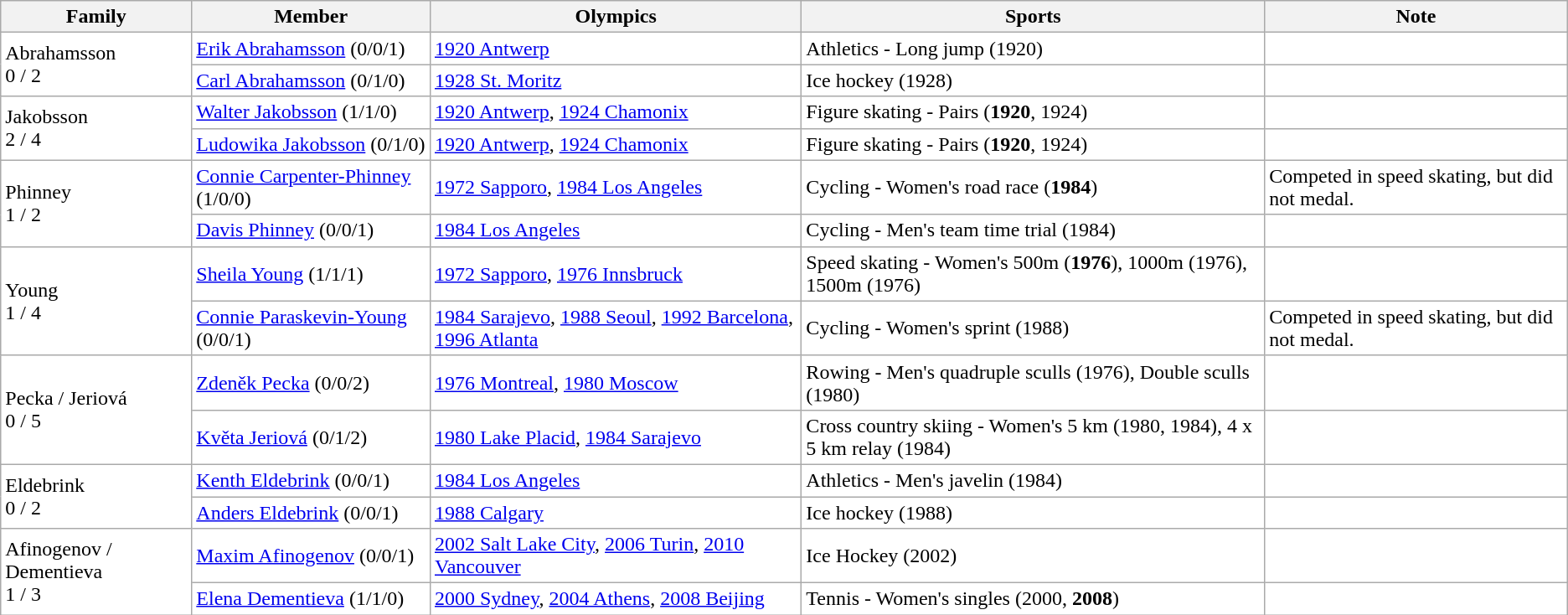<table class="wikitable mw-collapsible">
<tr>
<th>Family</th>
<th>Member</th>
<th>Olympics</th>
<th>Sports</th>
<th>Note</th>
</tr>
<tr style="background:white">
<td rowspan=2>Abrahamsson<br> 0 / 2</td>
<td> <a href='#'>Erik Abrahamsson</a> (0/0/1)</td>
<td><a href='#'>1920 Antwerp</a></td>
<td>Athletics - Long jump (1920)</td>
<td></td>
</tr>
<tr style="background:white">
<td> <a href='#'>Carl Abrahamsson</a> (0/1/0)<br></td>
<td><a href='#'>1928 St. Moritz</a></td>
<td>Ice hockey (1928)</td>
<td></td>
</tr>
<tr style="background:white">
<td rowspan=2>Jakobsson<br> 2 / 4</td>
<td> <a href='#'>Walter Jakobsson</a> (1/1/0)</td>
<td><a href='#'>1920 Antwerp</a>, <a href='#'>1924 Chamonix</a></td>
<td>Figure skating - Pairs (<strong>1920</strong>, 1924)</td>
<td></td>
</tr>
<tr style="background:white">
<td> <a href='#'>Ludowika Jakobsson</a> (0/1/0)<br></td>
<td><a href='#'>1920 Antwerp</a>, <a href='#'>1924 Chamonix</a></td>
<td>Figure skating - Pairs (<strong>1920</strong>, 1924)</td>
<td></td>
</tr>
<tr style="background:white">
<td rowspan=2>Phinney<br> 1 / 2</td>
<td> <a href='#'>Connie Carpenter-Phinney</a> (1/0/0)</td>
<td><a href='#'>1972 Sapporo</a>, <a href='#'>1984 Los Angeles</a></td>
<td>Cycling - Women's road race (<strong>1984</strong>)</td>
<td>Competed in speed skating, but did not medal.</td>
</tr>
<tr style="background:white">
<td> <a href='#'>Davis Phinney</a> (0/0/1)<br></td>
<td><a href='#'>1984 Los Angeles</a></td>
<td>Cycling - Men's team time trial (1984)</td>
<td></td>
</tr>
<tr style="background:white">
<td rowspan=2>Young<br> 1 / 4</td>
<td> <a href='#'>Sheila Young</a> (1/1/1)</td>
<td><a href='#'>1972 Sapporo</a>, <a href='#'>1976 Innsbruck</a></td>
<td>Speed skating - Women's 500m (<strong>1976</strong>), 1000m (1976), 1500m (1976)</td>
<td></td>
</tr>
<tr style="background:white">
<td> <a href='#'>Connie Paraskevin-Young</a> (0/0/1)<br></td>
<td><a href='#'>1984 Sarajevo</a>, <a href='#'>1988 Seoul</a>, <a href='#'>1992 Barcelona</a>, <a href='#'>1996 Atlanta</a></td>
<td>Cycling - Women's sprint (1988)</td>
<td>Competed in speed skating, but did not medal.</td>
</tr>
<tr style="background:white">
<td rowspan=2>Pecka / Jeriová<br> 0 / 5</td>
<td> <a href='#'>Zdeněk Pecka</a> (0/0/2)</td>
<td><a href='#'>1976 Montreal</a>, <a href='#'>1980 Moscow</a></td>
<td>Rowing - Men's quadruple sculls (1976), Double sculls (1980)</td>
<td></td>
</tr>
<tr style="background:white">
<td> <a href='#'>Květa Jeriová</a> (0/1/2)<br></td>
<td><a href='#'>1980 Lake Placid</a>, <a href='#'>1984 Sarajevo</a></td>
<td>Cross country skiing - Women's 5 km (1980, 1984), 4 x 5 km relay (1984)</td>
<td></td>
</tr>
<tr style="background:white">
<td rowspan=2>Eldebrink<br> 0 / 2</td>
<td> <a href='#'>Kenth Eldebrink</a> (0/0/1)</td>
<td><a href='#'>1984 Los Angeles</a></td>
<td>Athletics - Men's javelin (1984)</td>
<td></td>
</tr>
<tr style="background:white">
<td> <a href='#'>Anders Eldebrink</a> (0/0/1)<br></td>
<td><a href='#'>1988 Calgary</a></td>
<td>Ice hockey (1988)</td>
<td></td>
</tr>
<tr style="background:white">
<td rowspan=2>Afinogenov / Dementieva<br> 1 / 3</td>
<td> <a href='#'>Maxim Afinogenov</a> (0/0/1)</td>
<td><a href='#'>2002 Salt Lake City</a>, <a href='#'>2006 Turin</a>, <a href='#'>2010 Vancouver</a></td>
<td>Ice Hockey (2002)</td>
<td></td>
</tr>
<tr style="background:white">
<td> <a href='#'>Elena Dementieva</a> (1/1/0)<br></td>
<td><a href='#'>2000 Sydney</a>, <a href='#'>2004 Athens</a>, <a href='#'>2008 Beijing</a></td>
<td>Tennis - Women's singles (2000, <strong>2008</strong>)</td>
<td></td>
</tr>
</table>
